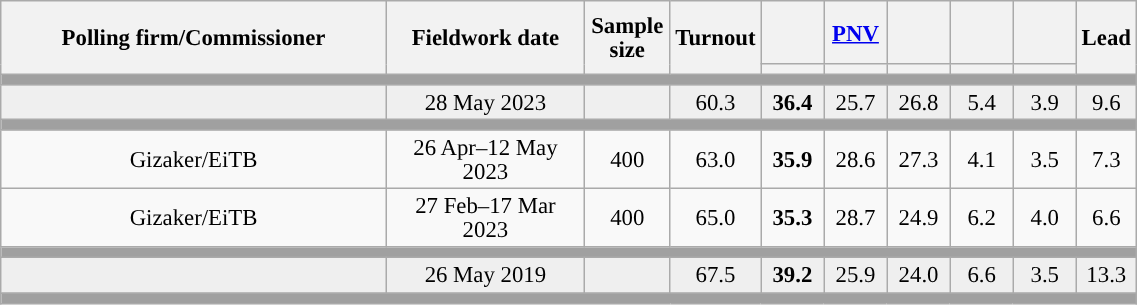<table class="wikitable collapsible collapsed" style="text-align:center; font-size:95%; line-height:16px;">
<tr style="height:42px;">
<th style="width:250px;" rowspan="2">Polling firm/Commissioner</th>
<th style="width:125px;" rowspan="2">Fieldwork date</th>
<th style="width:50px;" rowspan="2">Sample size</th>
<th style="width:45px;" rowspan="2">Turnout</th>
<th style="width:35px;"></th>
<th style="width:35px;"><a href='#'>PNV</a></th>
<th style="width:35px;"></th>
<th style="width:35px;"></th>
<th style="width:35px;"></th>
<th style="width:30px;" rowspan="2">Lead</th>
</tr>
<tr>
<th style="color:inherit;background:"></th>
<th style="color:inherit;background:"></th>
<th style="color:inherit;background:"></th>
<th style="color:inherit;background:"></th>
<th style="color:inherit;background:"></th>
</tr>
<tr>
<td colspan="10" style="background:#A0A0A0"></td>
</tr>
<tr style="background:#EFEFEF;">
<td><strong></strong></td>
<td>28 May 2023</td>
<td></td>
<td>60.3</td>
<td><strong>36.4</strong><br></td>
<td>25.7<br></td>
<td>26.8<br></td>
<td>5.4<br></td>
<td>3.9<br></td>
<td style="background:">9.6</td>
</tr>
<tr>
<td colspan="10" style="background:#A0A0A0"></td>
</tr>
<tr>
<td>Gizaker/EiTB</td>
<td>26 Apr–12 May 2023</td>
<td>400</td>
<td>63.0</td>
<td><strong>35.9</strong><br></td>
<td>28.6<br></td>
<td>27.3<br></td>
<td>4.1<br></td>
<td>3.5<br></td>
<td style="background:">7.3</td>
</tr>
<tr>
<td>Gizaker/EiTB</td>
<td>27 Feb–17 Mar 2023</td>
<td>400</td>
<td>65.0</td>
<td><strong>35.3</strong><br></td>
<td>28.7<br></td>
<td>24.9<br></td>
<td>6.2<br></td>
<td>4.0<br></td>
<td style="background:">6.6</td>
</tr>
<tr>
<td colspan="10" style="background:#A0A0A0"></td>
</tr>
<tr style="background:#EFEFEF;">
<td><strong></strong></td>
<td>26 May 2019</td>
<td></td>
<td>67.5</td>
<td><strong>39.2</strong><br></td>
<td>25.9<br></td>
<td>24.0<br></td>
<td>6.6<br></td>
<td>3.5<br></td>
<td style="background:">13.3</td>
</tr>
<tr>
<td colspan="10" style="background:#A0A0A0"></td>
</tr>
</table>
